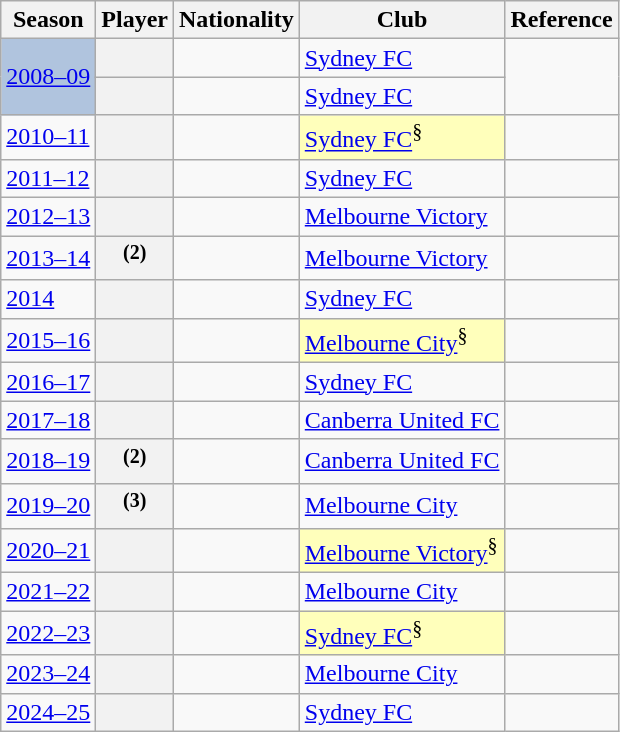<table class="wikitable sortable plainrowheaders">
<tr>
<th scope="col">Season</th>
<th scope="col">Player</th>
<th scope="col">Nationality</th>
<th scope="col">Club</th>
<th scope="col" class="unsortable">Reference</th>
</tr>
<tr>
<td rowspan="2" bgcolor="#B0C4DE""><a href='#'>2008–09</a> </td>
<th scope="row"></th>
<td></td>
<td><a href='#'>Sydney FC</a></td>
<td style="text-align:center" rowspan="2"></td>
</tr>
<tr>
<th scope="row"></th>
<td></td>
<td><a href='#'>Sydney FC</a></td>
</tr>
<tr>
<td><a href='#'>2010–11</a></td>
<th scope="row"></th>
<td></td>
<td style="background:#ffb"><a href='#'>Sydney FC</a><sup>§</sup></td>
<td style="text-align:center"></td>
</tr>
<tr>
<td><a href='#'>2011–12</a></td>
<th scope="row"></th>
<td></td>
<td scope="row"><a href='#'>Sydney FC</a></td>
<td style="text-align:center"></td>
</tr>
<tr>
<td><a href='#'>2012–13</a></td>
<th scope="row"></th>
<td></td>
<td><a href='#'>Melbourne Victory</a></td>
<td style="text-align:center"></td>
</tr>
<tr>
<td><a href='#'>2013–14</a></td>
<th scope="row"> <strong><sup>(2)</sup></strong></th>
<td></td>
<td><a href='#'>Melbourne Victory</a></td>
<td style="text-align:center"></td>
</tr>
<tr>
<td><a href='#'>2014</a></td>
<th scope="row"></th>
<td></td>
<td><a href='#'>Sydney FC</a></td>
<td style="text-align:center"></td>
</tr>
<tr>
<td><a href='#'>2015–16</a></td>
<th scope="row"></th>
<td></td>
<td scope="row" style="background:#ffb"><a href='#'>Melbourne City</a><sup>§</sup></td>
<td style="text-align:center"></td>
</tr>
<tr>
<td><a href='#'>2016–17</a></td>
<th scope="row"></th>
<td></td>
<td><a href='#'>Sydney FC</a></td>
<td style="text-align:center"></td>
</tr>
<tr>
<td><a href='#'>2017–18</a></td>
<th scope="row"></th>
<td></td>
<td><a href='#'>Canberra United FC</a></td>
<td style="text-align:center"></td>
</tr>
<tr>
<td rowspan="1"><a href='#'>2018–19</a></td>
<th scope="row"> <strong><sup>(2)</sup></strong></th>
<td></td>
<td><a href='#'>Canberra United FC</a></td>
<td style="text-align:center"></td>
</tr>
<tr>
<td rowspan="1"><a href='#'>2019–20</a></td>
<th scope="row"> <strong><sup>(3)</sup></strong></th>
<td></td>
<td><a href='#'>Melbourne City</a></td>
<td style="text-align:center"></td>
</tr>
<tr>
<td rowspan="1"><a href='#'>2020–21</a></td>
<th scope="row"></th>
<td></td>
<td scope="row" style="background:#ffb"><a href='#'>Melbourne Victory</a><sup>§</sup></td>
<td style="text-align:center"></td>
</tr>
<tr>
<td rowspan="1"><a href='#'>2021–22</a></td>
<th scope="row"></th>
<td></td>
<td><a href='#'>Melbourne City</a></td>
<td style="text-align:center"></td>
</tr>
<tr>
<td rowspan="1"><a href='#'>2022–23</a></td>
<th scope="row"></th>
<td></td>
<td style="background:#ffb"><a href='#'>Sydney FC</a><sup>§</sup></td>
<td style="text-align:center"></td>
</tr>
<tr>
<td rowspan="1"><a href='#'>2023–24</a></td>
<th scope="row"></th>
<td></td>
<td><a href='#'>Melbourne City</a></td>
<td style="text-align:center"></td>
</tr>
<tr>
<td rowspan="1"><a href='#'>2024–25</a></td>
<th scope="row"></th>
<td></td>
<td><a href='#'>Sydney FC</a></td>
<td style="text-align:center"></td>
</tr>
</table>
